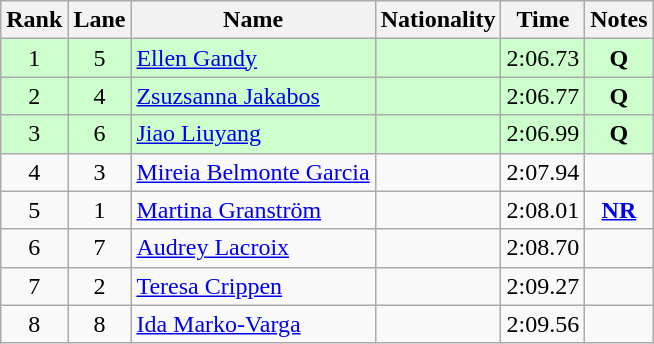<table class="wikitable sortable" style="text-align:center">
<tr>
<th>Rank</th>
<th>Lane</th>
<th>Name</th>
<th>Nationality</th>
<th>Time</th>
<th>Notes</th>
</tr>
<tr bgcolor=ccffcc>
<td>1</td>
<td>5</td>
<td align=left><a href='#'>Ellen Gandy</a></td>
<td align=left></td>
<td>2:06.73</td>
<td><strong>Q</strong></td>
</tr>
<tr bgcolor=ccffcc>
<td>2</td>
<td>4</td>
<td align=left><a href='#'>Zsuzsanna Jakabos</a></td>
<td align=left></td>
<td>2:06.77</td>
<td><strong>Q</strong></td>
</tr>
<tr bgcolor=ccffcc>
<td>3</td>
<td>6</td>
<td align=left><a href='#'>Jiao Liuyang</a></td>
<td align=left></td>
<td>2:06.99</td>
<td><strong>Q</strong></td>
</tr>
<tr>
<td>4</td>
<td>3</td>
<td align=left><a href='#'>Mireia Belmonte Garcia</a></td>
<td align=left></td>
<td>2:07.94</td>
<td></td>
</tr>
<tr>
<td>5</td>
<td>1</td>
<td align=left><a href='#'>Martina Granström</a></td>
<td align=left></td>
<td>2:08.01</td>
<td><strong><a href='#'>NR</a></strong></td>
</tr>
<tr>
<td>6</td>
<td>7</td>
<td align=left><a href='#'>Audrey Lacroix</a></td>
<td align=left></td>
<td>2:08.70</td>
<td></td>
</tr>
<tr>
<td>7</td>
<td>2</td>
<td align=left><a href='#'>Teresa Crippen</a></td>
<td align=left></td>
<td>2:09.27</td>
<td></td>
</tr>
<tr>
<td>8</td>
<td>8</td>
<td align=left><a href='#'>Ida Marko-Varga</a></td>
<td align=left></td>
<td>2:09.56</td>
<td></td>
</tr>
</table>
